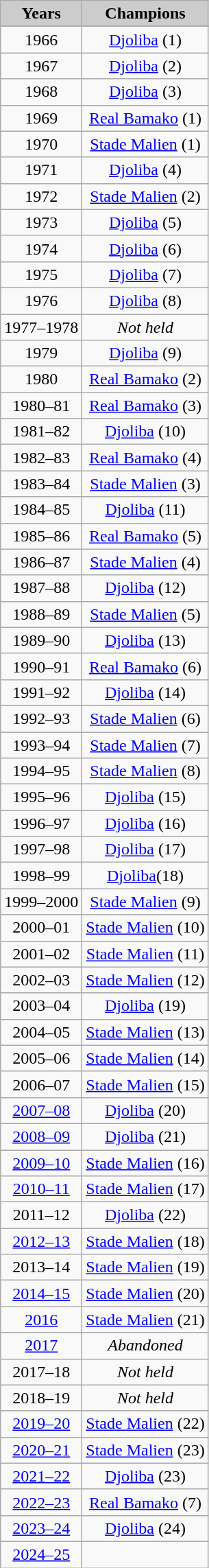<table class="wikitable" style="text-align: center;">
<tr bgcolor="#CCCCCC">
<td><strong>Years</strong></td>
<td><strong>Champions</strong></td>
</tr>
<tr bgcolor="#EFEFEF">
</tr>
<tr>
<td>1966</td>
<td><a href='#'>Djoliba</a> (1)</td>
</tr>
<tr>
<td>1967</td>
<td><a href='#'>Djoliba</a> (2)</td>
</tr>
<tr>
<td>1968</td>
<td><a href='#'>Djoliba</a> (3)</td>
</tr>
<tr>
<td>1969</td>
<td><a href='#'>Real Bamako</a> (1)</td>
</tr>
<tr>
<td>1970</td>
<td><a href='#'>Stade Malien</a> (1)</td>
</tr>
<tr>
<td>1971</td>
<td><a href='#'>Djoliba</a> (4)</td>
</tr>
<tr>
<td>1972</td>
<td><a href='#'>Stade Malien</a> (2)</td>
</tr>
<tr>
<td>1973</td>
<td><a href='#'>Djoliba</a> (5)</td>
</tr>
<tr>
<td>1974</td>
<td><a href='#'>Djoliba</a> (6)</td>
</tr>
<tr>
<td>1975</td>
<td><a href='#'>Djoliba</a> (7)</td>
</tr>
<tr>
<td>1976</td>
<td><a href='#'>Djoliba</a> (8)</td>
</tr>
<tr>
<td>1977–1978</td>
<td><em>Not held</em></td>
</tr>
<tr>
<td>1979</td>
<td><a href='#'>Djoliba</a> (9)</td>
</tr>
<tr>
<td>1980</td>
<td><a href='#'>Real Bamako</a> (2)</td>
</tr>
<tr>
<td>1980–81</td>
<td><a href='#'>Real Bamako</a> (3)</td>
</tr>
<tr>
<td>1981–82</td>
<td><a href='#'>Djoliba</a> (10)</td>
</tr>
<tr>
<td>1982–83</td>
<td><a href='#'>Real Bamako</a> (4)</td>
</tr>
<tr>
<td>1983–84</td>
<td><a href='#'>Stade Malien</a> (3)</td>
</tr>
<tr>
<td>1984–85</td>
<td><a href='#'>Djoliba</a> (11)</td>
</tr>
<tr>
<td>1985–86</td>
<td><a href='#'>Real Bamako</a> (5)</td>
</tr>
<tr>
<td>1986–87</td>
<td><a href='#'>Stade Malien</a> (4)</td>
</tr>
<tr>
<td>1987–88</td>
<td><a href='#'>Djoliba</a> (12)</td>
</tr>
<tr>
<td>1988–89</td>
<td><a href='#'>Stade Malien</a> (5)</td>
</tr>
<tr>
<td>1989–90</td>
<td><a href='#'>Djoliba</a> (13)</td>
</tr>
<tr>
<td>1990–91</td>
<td><a href='#'>Real Bamako</a> (6)</td>
</tr>
<tr>
<td>1991–92</td>
<td><a href='#'>Djoliba</a> (14)</td>
</tr>
<tr>
<td>1992–93</td>
<td><a href='#'>Stade Malien</a> (6)</td>
</tr>
<tr>
<td>1993–94</td>
<td><a href='#'>Stade Malien</a> (7)</td>
</tr>
<tr>
<td>1994–95</td>
<td><a href='#'>Stade Malien</a> (8)</td>
</tr>
<tr>
<td>1995–96</td>
<td><a href='#'>Djoliba</a> (15)</td>
</tr>
<tr>
<td>1996–97</td>
<td><a href='#'>Djoliba</a> (16)</td>
</tr>
<tr>
<td>1997–98</td>
<td><a href='#'>Djoliba</a> (17)</td>
</tr>
<tr>
<td>1998–99</td>
<td><a href='#'>Djoliba</a>(18)</td>
</tr>
<tr>
<td>1999–2000</td>
<td><a href='#'>Stade Malien</a> (9)</td>
</tr>
<tr>
<td>2000–01</td>
<td><a href='#'>Stade Malien</a> (10)</td>
</tr>
<tr>
<td>2001–02</td>
<td><a href='#'>Stade Malien</a> (11)</td>
</tr>
<tr>
<td>2002–03</td>
<td><a href='#'>Stade Malien</a> (12)</td>
</tr>
<tr>
<td>2003–04</td>
<td><a href='#'>Djoliba</a> (19)</td>
</tr>
<tr>
<td>2004–05</td>
<td><a href='#'>Stade Malien</a> (13)</td>
</tr>
<tr>
<td>2005–06</td>
<td><a href='#'>Stade Malien</a> (14)</td>
</tr>
<tr>
<td>2006–07</td>
<td><a href='#'>Stade Malien</a> (15)</td>
</tr>
<tr>
<td><a href='#'>2007–08</a></td>
<td><a href='#'>Djoliba</a> (20)</td>
</tr>
<tr>
<td><a href='#'>2008–09</a></td>
<td><a href='#'>Djoliba</a> (21)</td>
</tr>
<tr>
<td><a href='#'>2009–10</a></td>
<td><a href='#'>Stade Malien</a> (16)</td>
</tr>
<tr>
<td><a href='#'>2010–11</a></td>
<td><a href='#'>Stade Malien</a> (17)</td>
</tr>
<tr>
<td>2011–12</td>
<td><a href='#'>Djoliba</a> (22)</td>
</tr>
<tr>
<td><a href='#'>2012–13</a></td>
<td><a href='#'>Stade Malien</a> (18)</td>
</tr>
<tr>
<td>2013–14</td>
<td><a href='#'>Stade Malien</a> (19)</td>
</tr>
<tr>
<td><a href='#'>2014–15</a></td>
<td><a href='#'>Stade Malien</a> (20)</td>
</tr>
<tr>
<td><a href='#'>2016</a></td>
<td><a href='#'>Stade Malien</a> (21)</td>
</tr>
<tr>
<td><a href='#'>2017</a></td>
<td><em>Abandoned</em></td>
</tr>
<tr>
<td>2017–18</td>
<td><em>Not held</em> </td>
</tr>
<tr>
<td>2018–19</td>
<td><em>Not held</em> </td>
</tr>
<tr>
<td><a href='#'>2019–20</a></td>
<td><a href='#'>Stade Malien</a> (22)</td>
</tr>
<tr>
<td><a href='#'>2020–21</a></td>
<td><a href='#'>Stade Malien</a> (23)</td>
</tr>
<tr>
<td><a href='#'>2021–22</a></td>
<td><a href='#'>Djoliba</a> (23)</td>
</tr>
<tr>
<td><a href='#'>2022–23</a></td>
<td><a href='#'>Real Bamako</a> (7)</td>
</tr>
<tr>
<td><a href='#'>2023–24</a></td>
<td><a href='#'>Djoliba</a> (24)</td>
</tr>
<tr>
<td><a href='#'>2024–25</a></td>
<td></td>
</tr>
</table>
